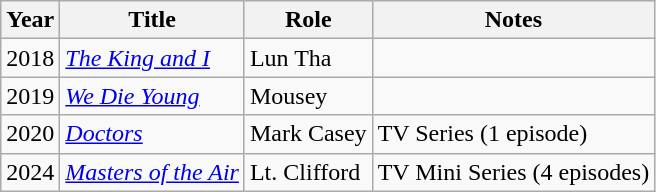<table class="wikitable">
<tr>
<th>Year</th>
<th>Title</th>
<th>Role</th>
<th>Notes</th>
</tr>
<tr>
<td>2018</td>
<td><em><a href='#'>The King and I</a></em></td>
<td>Lun Tha</td>
<td></td>
</tr>
<tr>
<td>2019</td>
<td><em><a href='#'>We Die Young</a></em></td>
<td>Mousey</td>
<td></td>
</tr>
<tr>
<td>2020</td>
<td><em><a href='#'>Doctors</a></em></td>
<td>Mark Casey</td>
<td>TV Series (1 episode)</td>
</tr>
<tr>
<td>2024</td>
<td><em><a href='#'>Masters of the Air</a></em></td>
<td>Lt. Clifford</td>
<td>TV Mini Series (4 episodes)</td>
</tr>
</table>
